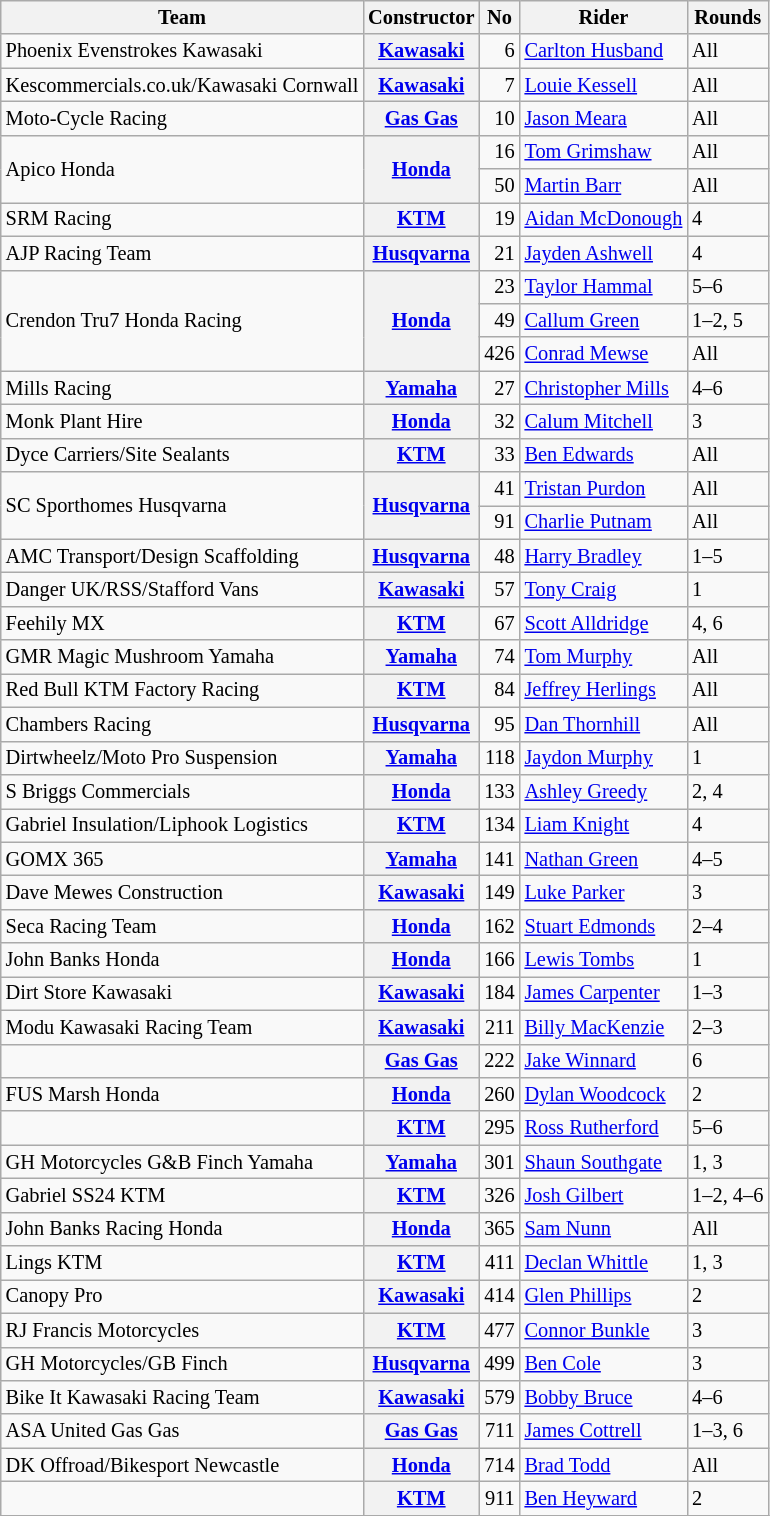<table class="wikitable" style="font-size: 85%;">
<tr>
<th>Team</th>
<th>Constructor</th>
<th>No</th>
<th>Rider</th>
<th>Rounds</th>
</tr>
<tr>
<td>Phoenix Evenstrokes Kawasaki</td>
<th><a href='#'>Kawasaki</a></th>
<td align="right">6</td>
<td> <a href='#'>Carlton Husband</a></td>
<td>All</td>
</tr>
<tr>
<td>Kescommercials.co.uk/Kawasaki Cornwall</td>
<th><a href='#'>Kawasaki</a></th>
<td align="right">7</td>
<td> <a href='#'>Louie Kessell</a></td>
<td>All</td>
</tr>
<tr>
<td>Moto-Cycle Racing</td>
<th><a href='#'>Gas Gas</a></th>
<td align="right">10</td>
<td> <a href='#'>Jason Meara</a></td>
<td>All</td>
</tr>
<tr>
<td rowspan=2>Apico Honda</td>
<th rowspan=2><a href='#'>Honda</a></th>
<td align="right">16</td>
<td> <a href='#'>Tom Grimshaw</a></td>
<td>All</td>
</tr>
<tr>
<td align="right">50</td>
<td> <a href='#'>Martin Barr</a></td>
<td>All</td>
</tr>
<tr>
<td>SRM Racing</td>
<th><a href='#'>KTM</a></th>
<td align="right">19</td>
<td> <a href='#'>Aidan McDonough</a></td>
<td>4</td>
</tr>
<tr>
<td>AJP Racing Team</td>
<th><a href='#'>Husqvarna</a></th>
<td align="right">21</td>
<td> <a href='#'>Jayden Ashwell</a></td>
<td>4</td>
</tr>
<tr>
<td rowspan=3>Crendon Tru7 Honda Racing</td>
<th rowspan=3><a href='#'>Honda</a></th>
<td align="right">23</td>
<td> <a href='#'>Taylor Hammal</a></td>
<td>5–6</td>
</tr>
<tr>
<td align="right">49</td>
<td> <a href='#'>Callum Green</a></td>
<td>1–2, 5</td>
</tr>
<tr>
<td align="right">426</td>
<td> <a href='#'>Conrad Mewse</a></td>
<td>All</td>
</tr>
<tr>
<td>Mills Racing</td>
<th><a href='#'>Yamaha</a></th>
<td align="right">27</td>
<td> <a href='#'>Christopher Mills</a></td>
<td>4–6</td>
</tr>
<tr>
<td>Monk Plant Hire</td>
<th><a href='#'>Honda</a></th>
<td align="right">32</td>
<td> <a href='#'>Calum Mitchell</a></td>
<td>3</td>
</tr>
<tr>
<td>Dyce Carriers/Site Sealants</td>
<th><a href='#'>KTM</a></th>
<td align="right">33</td>
<td> <a href='#'>Ben Edwards</a></td>
<td>All</td>
</tr>
<tr>
<td rowspan=2>SC Sporthomes Husqvarna</td>
<th rowspan=2><a href='#'>Husqvarna</a></th>
<td align="right">41</td>
<td> <a href='#'>Tristan Purdon</a></td>
<td>All</td>
</tr>
<tr>
<td align="right">91</td>
<td> <a href='#'>Charlie Putnam</a></td>
<td>All</td>
</tr>
<tr>
<td>AMC Transport/Design Scaffolding</td>
<th><a href='#'>Husqvarna</a></th>
<td align="right">48</td>
<td> <a href='#'>Harry Bradley</a></td>
<td>1–5</td>
</tr>
<tr>
<td>Danger UK/RSS/Stafford Vans</td>
<th><a href='#'>Kawasaki</a></th>
<td align="right">57</td>
<td> <a href='#'>Tony Craig</a></td>
<td>1</td>
</tr>
<tr>
<td>Feehily MX</td>
<th><a href='#'>KTM</a></th>
<td align="right">67</td>
<td> <a href='#'>Scott Alldridge</a></td>
<td>4, 6</td>
</tr>
<tr>
<td>GMR Magic Mushroom Yamaha</td>
<th><a href='#'>Yamaha</a></th>
<td align="right">74</td>
<td> <a href='#'>Tom Murphy</a></td>
<td>All</td>
</tr>
<tr>
<td>Red Bull KTM Factory Racing</td>
<th><a href='#'>KTM</a></th>
<td align="right">84</td>
<td> <a href='#'>Jeffrey Herlings</a></td>
<td>All</td>
</tr>
<tr>
<td>Chambers Racing</td>
<th><a href='#'>Husqvarna</a></th>
<td align="right">95</td>
<td> <a href='#'>Dan Thornhill</a></td>
<td>All</td>
</tr>
<tr>
<td>Dirtwheelz/Moto Pro Suspension</td>
<th><a href='#'>Yamaha</a></th>
<td align="right">118</td>
<td> <a href='#'>Jaydon Murphy</a></td>
<td>1</td>
</tr>
<tr>
<td>S Briggs Commercials</td>
<th><a href='#'>Honda</a></th>
<td align="right">133</td>
<td> <a href='#'>Ashley Greedy</a></td>
<td>2, 4</td>
</tr>
<tr>
<td>Gabriel Insulation/Liphook Logistics</td>
<th><a href='#'>KTM</a></th>
<td align="right">134</td>
<td> <a href='#'>Liam Knight</a></td>
<td>4</td>
</tr>
<tr>
<td>GOMX 365</td>
<th><a href='#'>Yamaha</a></th>
<td align="right">141</td>
<td> <a href='#'>Nathan Green</a></td>
<td>4–5</td>
</tr>
<tr>
<td>Dave Mewes Construction</td>
<th><a href='#'>Kawasaki</a></th>
<td align="right">149</td>
<td> <a href='#'>Luke Parker</a></td>
<td>3</td>
</tr>
<tr>
<td>Seca Racing Team</td>
<th><a href='#'>Honda</a></th>
<td align="right">162</td>
<td> <a href='#'>Stuart Edmonds</a></td>
<td>2–4</td>
</tr>
<tr>
<td>John Banks Honda</td>
<th><a href='#'>Honda</a></th>
<td align="right">166</td>
<td> <a href='#'>Lewis Tombs</a></td>
<td>1</td>
</tr>
<tr>
<td>Dirt Store Kawasaki</td>
<th><a href='#'>Kawasaki</a></th>
<td align="right">184</td>
<td> <a href='#'>James Carpenter</a></td>
<td>1–3</td>
</tr>
<tr>
<td>Modu Kawasaki Racing Team</td>
<th><a href='#'>Kawasaki</a></th>
<td align="right">211</td>
<td> <a href='#'>Billy MacKenzie</a></td>
<td>2–3</td>
</tr>
<tr>
<td></td>
<th><a href='#'>Gas Gas</a></th>
<td align="right">222</td>
<td> <a href='#'>Jake Winnard</a></td>
<td>6</td>
</tr>
<tr>
<td>FUS Marsh Honda</td>
<th><a href='#'>Honda</a></th>
<td align="right">260</td>
<td> <a href='#'>Dylan Woodcock</a></td>
<td>2</td>
</tr>
<tr>
<td></td>
<th><a href='#'>KTM</a></th>
<td align="right">295</td>
<td> <a href='#'>Ross Rutherford</a></td>
<td>5–6</td>
</tr>
<tr>
<td>GH Motorcycles G&B Finch Yamaha</td>
<th><a href='#'>Yamaha</a></th>
<td align="right">301</td>
<td> <a href='#'>Shaun Southgate</a></td>
<td>1, 3</td>
</tr>
<tr>
<td>Gabriel SS24 KTM</td>
<th><a href='#'>KTM</a></th>
<td align="right">326</td>
<td> <a href='#'>Josh Gilbert</a></td>
<td>1–2, 4–6</td>
</tr>
<tr>
<td>John Banks Racing Honda</td>
<th><a href='#'>Honda</a></th>
<td align="right">365</td>
<td> <a href='#'>Sam Nunn</a></td>
<td>All</td>
</tr>
<tr>
<td>Lings KTM</td>
<th><a href='#'>KTM</a></th>
<td align="right">411</td>
<td> <a href='#'>Declan Whittle</a></td>
<td>1, 3</td>
</tr>
<tr>
<td>Canopy Pro</td>
<th><a href='#'>Kawasaki</a></th>
<td align="right">414</td>
<td> <a href='#'>Glen Phillips</a></td>
<td>2</td>
</tr>
<tr>
<td>RJ Francis Motorcycles</td>
<th><a href='#'>KTM</a></th>
<td align="right">477</td>
<td> <a href='#'>Connor Bunkle</a></td>
<td>3</td>
</tr>
<tr>
<td>GH Motorcycles/GB Finch</td>
<th><a href='#'>Husqvarna</a></th>
<td align="right">499</td>
<td> <a href='#'>Ben Cole</a></td>
<td>3</td>
</tr>
<tr>
<td>Bike It Kawasaki Racing Team</td>
<th><a href='#'>Kawasaki</a></th>
<td align="right">579</td>
<td> <a href='#'>Bobby Bruce</a></td>
<td>4–6</td>
</tr>
<tr>
<td>ASA United Gas Gas</td>
<th><a href='#'>Gas Gas</a></th>
<td align="right">711</td>
<td> <a href='#'>James Cottrell</a></td>
<td>1–3, 6</td>
</tr>
<tr>
<td>DK Offroad/Bikesport Newcastle</td>
<th><a href='#'>Honda</a></th>
<td align="right">714</td>
<td> <a href='#'>Brad Todd</a></td>
<td>All</td>
</tr>
<tr>
<td></td>
<th><a href='#'>KTM</a></th>
<td align="right">911</td>
<td> <a href='#'>Ben Heyward</a></td>
<td>2</td>
</tr>
<tr>
</tr>
</table>
